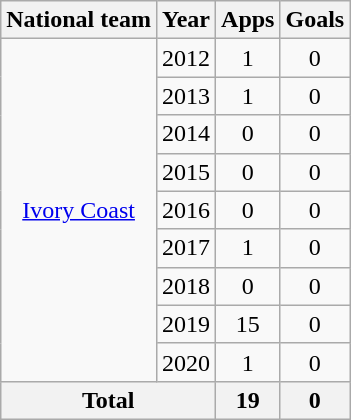<table class="wikitable" style="text-align:center">
<tr>
<th>National team</th>
<th>Year</th>
<th>Apps</th>
<th>Goals</th>
</tr>
<tr>
<td rowspan="9"><a href='#'>Ivory Coast</a></td>
<td>2012</td>
<td>1</td>
<td>0</td>
</tr>
<tr>
<td>2013</td>
<td>1</td>
<td>0</td>
</tr>
<tr>
<td>2014</td>
<td>0</td>
<td>0</td>
</tr>
<tr>
<td>2015</td>
<td>0</td>
<td>0</td>
</tr>
<tr>
<td>2016</td>
<td>0</td>
<td>0</td>
</tr>
<tr>
<td>2017</td>
<td>1</td>
<td>0</td>
</tr>
<tr>
<td>2018</td>
<td>0</td>
<td>0</td>
</tr>
<tr>
<td>2019</td>
<td>15</td>
<td>0</td>
</tr>
<tr>
<td>2020</td>
<td>1</td>
<td>0</td>
</tr>
<tr>
<th colspan="2">Total</th>
<th>19</th>
<th>0</th>
</tr>
</table>
